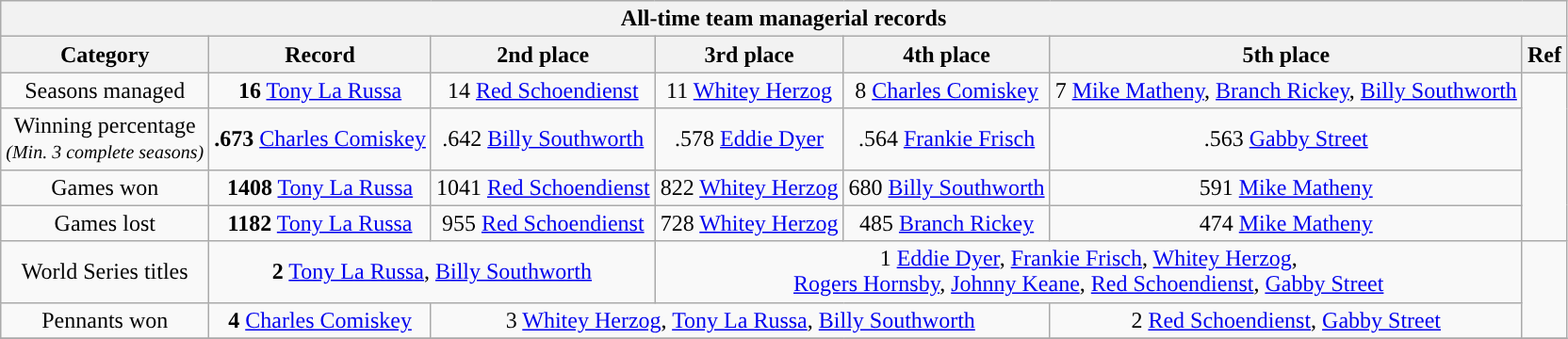<table class="wikitable unsortable" style="text-align:center">
<tr>
<th colspan=7><strong>All-time team managerial records</strong></th>
</tr>
<tr>
<th scope="col">Category</th>
<th scope="col">Record</th>
<th scope="col">2nd place</th>
<th scope="col">3rd place</th>
<th scope="col">4th place</th>
<th scope="col">5th place</th>
<th scope="col">Ref</th>
</tr>
<tr>
<td>Seasons managed</td>
<td><strong>16</strong> <a href='#'>Tony La Russa</a></td>
<td>14 <a href='#'>Red Schoendienst</a></td>
<td>11 <a href='#'>Whitey Herzog</a></td>
<td>8 <a href='#'>Charles Comiskey</a></td>
<td>7 <a href='#'>Mike Matheny</a>, <a href='#'>Branch Rickey</a>, <a href='#'>Billy Southworth</a></td>
<td rowspan="4" style="text-align: center;"></td>
</tr>
<tr>
<td>Winning percentage<br> <small><em>(Min. 3 complete seasons)</em></small></td>
<td><strong>.673</strong> <a href='#'>Charles Comiskey</a></td>
<td>.642 <a href='#'>Billy Southworth</a></td>
<td>.578 <a href='#'>Eddie Dyer</a></td>
<td>.564 <a href='#'>Frankie Frisch</a></td>
<td>.563 <a href='#'>Gabby Street</a></td>
</tr>
<tr>
<td>Games won</td>
<td><strong>1408</strong> <a href='#'>Tony La Russa</a></td>
<td>1041 <a href='#'>Red Schoendienst</a></td>
<td>822 <a href='#'>Whitey Herzog</a></td>
<td>680 <a href='#'>Billy Southworth</a></td>
<td>591 <a href='#'>Mike Matheny</a></td>
</tr>
<tr>
<td>Games lost</td>
<td><strong>1182</strong> <a href='#'>Tony La Russa</a></td>
<td>955 <a href='#'>Red Schoendienst</a></td>
<td>728 <a href='#'>Whitey Herzog</a></td>
<td>485 <a href='#'>Branch Rickey</a></td>
<td>474 <a href='#'>Mike Matheny</a></td>
</tr>
<tr>
<td>World Series titles</td>
<td colspan="2" style="text-align: center;"><strong>2</strong> <a href='#'>Tony La Russa</a>, <a href='#'>Billy Southworth</a></td>
<td colspan="3" style="text-align: center;">1  <a href='#'>Eddie Dyer</a>, <a href='#'>Frankie Frisch</a>, <a href='#'>Whitey Herzog</a>,<br><a href='#'>Rogers Hornsby</a>, <a href='#'>Johnny Keane</a>, <a href='#'>Red Schoendienst</a>, <a href='#'>Gabby Street</a></td>
<td rowspan="2" style="text-align: center;"></td>
</tr>
<tr>
<td>Pennants won</td>
<td><strong>4</strong> <a href='#'>Charles Comiskey</a></td>
<td colspan="3" style="text-align: center;">3 <a href='#'>Whitey Herzog</a>, <a href='#'>Tony La Russa</a>, <a href='#'>Billy Southworth</a></td>
<td>2 <a href='#'>Red Schoendienst</a>, <a href='#'>Gabby Street</a></td>
</tr>
<tr>
</tr>
</table>
